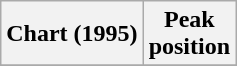<table class="wikitable plainrowheaders" style="text-align:center;">
<tr>
<th scope="col">Chart (1995)</th>
<th scope="col">Peak<br>position</th>
</tr>
<tr>
</tr>
</table>
